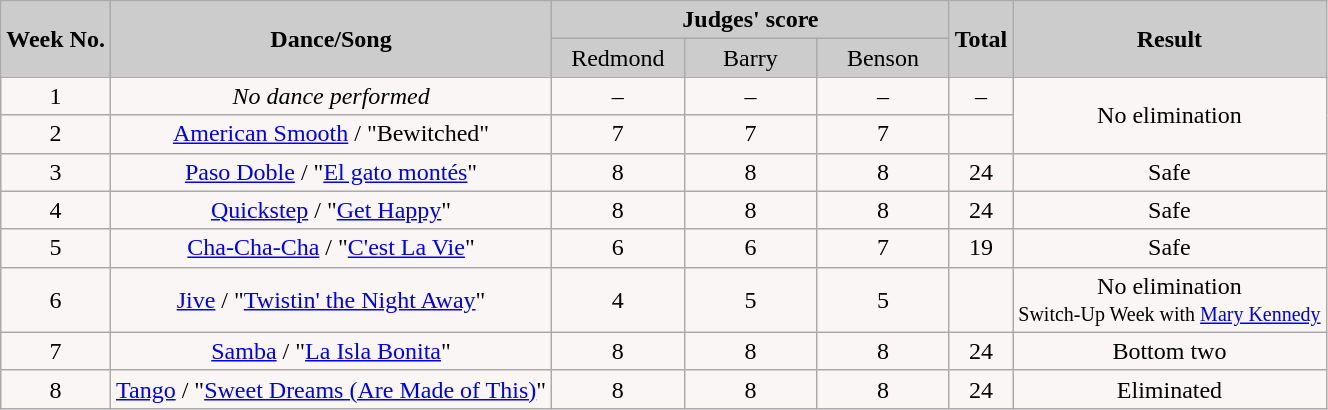<table class="wikitable collapsible">
<tr>
<th rowspan="2" style="background:#ccc; text-align:Center;"><strong>Week No.</strong></th>
<th rowspan="2" style="background:#ccc; text-align:Center;"><strong>Dance/Song</strong></th>
<th colspan="3" style="background:#ccc; text-align:Center;"><strong>Judges' score</strong></th>
<th rowspan="2" style="background:#ccc; text-align:Center;"><strong>Total</strong></th>
<th rowspan="2" style="background:#ccc; text-align:Center;"><strong>Result</strong></th>
</tr>
<tr style="text-align:center; background:#ccc;">
<td style="width:10%; ">Redmond</td>
<td style="width:10%; ">Barry</td>
<td style="width:10%; ">Benson</td>
</tr>
<tr style="text-align:center; background:#faf6f6;">
<td>1</td>
<td><em>No dance performed</em></td>
<td>–</td>
<td>–</td>
<td>–</td>
<td>–</td>
<td rowspan="2">No elimination</td>
</tr>
<tr style="text-align:center; background:#faf6f6;">
<td>2</td>
<td><a href='#'>American Smooth</a> / "Bewitched"</td>
<td>7</td>
<td>7</td>
<td>7</td>
<td></td>
</tr>
<tr style="text-align:center; background:#faf6f6;">
<td>3</td>
<td><a href='#'>Paso Doble</a> / "<a href='#'>El gato montés</a>"</td>
<td>8</td>
<td>8</td>
<td>8</td>
<td>24</td>
<td>Safe</td>
</tr>
<tr style="text-align:center; background:#faf6f6;">
<td>4</td>
<td><a href='#'>Quickstep</a> / "<a href='#'>Get Happy</a>"</td>
<td>8</td>
<td>8</td>
<td>8</td>
<td>24</td>
<td>Safe</td>
</tr>
<tr style="text-align:center; background:#faf6f6;">
<td>5</td>
<td><a href='#'>Cha-Cha-Cha</a> / "<a href='#'>C'est La Vie</a>"</td>
<td>6</td>
<td>6</td>
<td>7</td>
<td>19</td>
<td>Safe</td>
</tr>
<tr style="text-align:center; background:#faf6f6;">
<td>6</td>
<td><a href='#'>Jive</a> / "<a href='#'>Twistin' the Night Away</a>"</td>
<td>4</td>
<td>5</td>
<td>5</td>
<td></td>
<td>No elimination<br><small>Switch-Up Week with <a href='#'>Mary Kennedy</a></small></td>
</tr>
<tr style="text-align:center; background:#faf6f6;">
<td>7</td>
<td><a href='#'>Samba</a> / "<a href='#'>La Isla Bonita</a>"</td>
<td>8</td>
<td>8</td>
<td>8</td>
<td>24</td>
<td>Bottom two</td>
</tr>
<tr style="text-align:center; background:#faf6f6;">
<td>8</td>
<td><a href='#'>Tango</a> / "<a href='#'>Sweet Dreams (Are Made of This)</a>"</td>
<td>8</td>
<td>8</td>
<td>8</td>
<td>24</td>
<td>Eliminated</td>
</tr>
</table>
